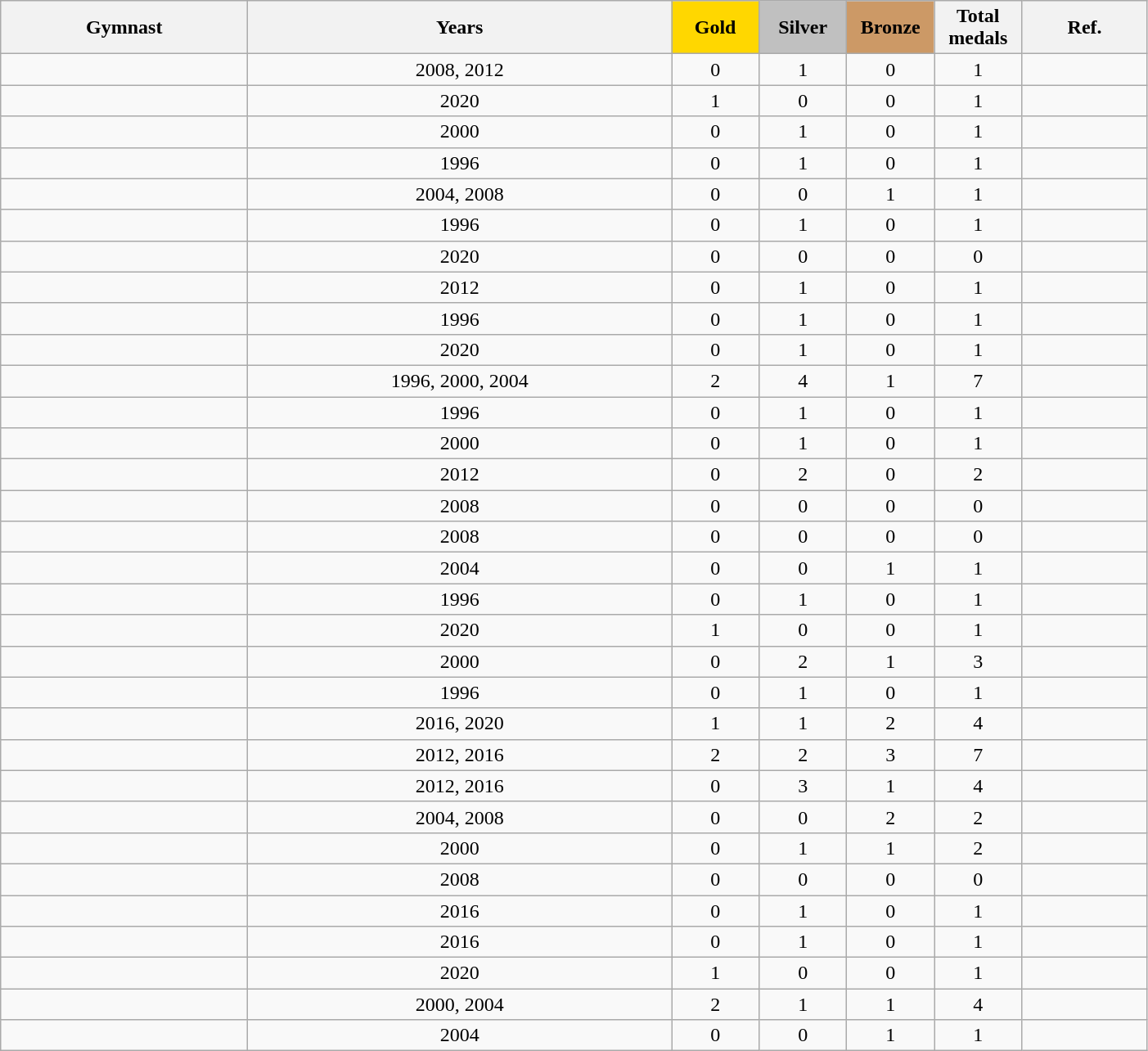<table class="wikitable sortable" width=74% style="text-align:center;">
<tr>
<th>Gymnast</th>
<th>Years</th>
<th style="background-color:gold; width:4.0em; font-weight:bold;">Gold</th>
<th style="background-color:silver; width:4.0em; font-weight:bold;">Silver</th>
<th style="background-color:#cc9966; width:4.0em; font-weight:bold;">Bronze</th>
<th style="width:4.0em;">Total medals</th>
<th class="unsortable">Ref.</th>
</tr>
<tr>
<td></td>
<td>2008, 2012</td>
<td>0</td>
<td>1</td>
<td>0</td>
<td>1</td>
<td></td>
</tr>
<tr>
<td></td>
<td>2020</td>
<td>1</td>
<td>0</td>
<td>0</td>
<td>1</td>
<td></td>
</tr>
<tr>
<td></td>
<td>2000</td>
<td>0</td>
<td>1</td>
<td>0</td>
<td>1</td>
<td></td>
</tr>
<tr>
<td></td>
<td>1996</td>
<td>0</td>
<td>1</td>
<td>0</td>
<td>1</td>
<td></td>
</tr>
<tr>
<td></td>
<td>2004, 2008</td>
<td>0</td>
<td>0</td>
<td>1</td>
<td>1</td>
<td></td>
</tr>
<tr>
<td></td>
<td>1996</td>
<td>0</td>
<td>1</td>
<td>0</td>
<td>1</td>
<td></td>
</tr>
<tr>
<td></td>
<td>2020</td>
<td>0</td>
<td>0</td>
<td>0</td>
<td>0</td>
<td></td>
</tr>
<tr>
<td></td>
<td>2012</td>
<td>0</td>
<td>1</td>
<td>0</td>
<td>1</td>
<td></td>
</tr>
<tr>
<td></td>
<td>1996</td>
<td>0</td>
<td>1</td>
<td>0</td>
<td>1</td>
<td></td>
</tr>
<tr>
<td></td>
<td>2020</td>
<td>0</td>
<td>1</td>
<td>0</td>
<td>1</td>
<td></td>
</tr>
<tr>
<td></td>
<td>1996, 2000, 2004</td>
<td>2</td>
<td>4</td>
<td>1</td>
<td>7</td>
<td></td>
</tr>
<tr>
<td></td>
<td>1996</td>
<td>0</td>
<td>1</td>
<td>0</td>
<td>1</td>
<td></td>
</tr>
<tr>
<td></td>
<td>2000</td>
<td>0</td>
<td>1</td>
<td>0</td>
<td>1</td>
<td></td>
</tr>
<tr>
<td></td>
<td>2012</td>
<td>0</td>
<td>2</td>
<td>0</td>
<td>2</td>
<td></td>
</tr>
<tr>
<td></td>
<td>2008</td>
<td>0</td>
<td>0</td>
<td>0</td>
<td>0</td>
<td></td>
</tr>
<tr>
<td></td>
<td>2008</td>
<td>0</td>
<td>0</td>
<td>0</td>
<td>0</td>
<td></td>
</tr>
<tr>
<td></td>
<td>2004</td>
<td>0</td>
<td>0</td>
<td>1</td>
<td>1</td>
<td></td>
</tr>
<tr>
<td></td>
<td>1996</td>
<td>0</td>
<td>1</td>
<td>0</td>
<td>1</td>
<td></td>
</tr>
<tr>
<td></td>
<td>2020</td>
<td>1</td>
<td>0</td>
<td>0</td>
<td>1</td>
<td></td>
</tr>
<tr>
<td></td>
<td>2000</td>
<td>0</td>
<td>2</td>
<td>1</td>
<td>3</td>
<td></td>
</tr>
<tr>
<td></td>
<td>1996</td>
<td>0</td>
<td>1</td>
<td>0</td>
<td>1</td>
<td></td>
</tr>
<tr>
<td></td>
<td>2016, 2020</td>
<td>1</td>
<td>1</td>
<td>2</td>
<td>4</td>
<td></td>
</tr>
<tr>
<td></td>
<td>2012, 2016</td>
<td>2</td>
<td>2</td>
<td>3</td>
<td>7</td>
<td></td>
</tr>
<tr>
<td></td>
<td>2012, 2016</td>
<td>0</td>
<td>3</td>
<td>1</td>
<td>4</td>
<td></td>
</tr>
<tr>
<td></td>
<td>2004, 2008</td>
<td>0</td>
<td>0</td>
<td>2</td>
<td>2</td>
<td></td>
</tr>
<tr>
<td></td>
<td>2000</td>
<td>0</td>
<td>1</td>
<td>1</td>
<td>2</td>
<td></td>
</tr>
<tr>
<td></td>
<td>2008</td>
<td>0</td>
<td>0</td>
<td>0</td>
<td>0</td>
<td></td>
</tr>
<tr>
<td></td>
<td>2016</td>
<td>0</td>
<td>1</td>
<td>0</td>
<td>1</td>
<td></td>
</tr>
<tr>
<td></td>
<td>2016</td>
<td>0</td>
<td>1</td>
<td>0</td>
<td>1</td>
<td></td>
</tr>
<tr>
<td></td>
<td>2020</td>
<td>1</td>
<td>0</td>
<td>0</td>
<td>1</td>
<td></td>
</tr>
<tr>
<td></td>
<td>2000, 2004</td>
<td>2</td>
<td>1</td>
<td>1</td>
<td>4</td>
<td></td>
</tr>
<tr>
<td></td>
<td>2004</td>
<td>0</td>
<td>0</td>
<td>1</td>
<td>1</td>
<td></td>
</tr>
</table>
